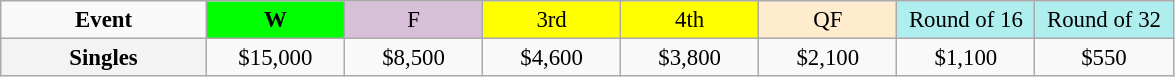<table class=wikitable style=font-size:95%;text-align:center>
<tr>
<td style="width:130px"><strong>Event</strong></td>
<td style="width:85px; background:lime"><strong>W</strong></td>
<td style="width:85px; background:thistle">F</td>
<td style="width:85px; background:#ffff00">3rd</td>
<td style="width:85px; background:#ffff00">4th</td>
<td style="width:85px; background:#ffebcd">QF</td>
<td style="width:85px; background:#afeeee">Round of 16</td>
<td style="width:85px; background:#afeeee">Round of 32</td>
</tr>
<tr>
<th style=background:#f3f3f3>Singles </th>
<td>$15,000</td>
<td>$8,500</td>
<td>$4,600</td>
<td>$3,800</td>
<td>$2,100</td>
<td>$1,100</td>
<td>$550</td>
</tr>
</table>
